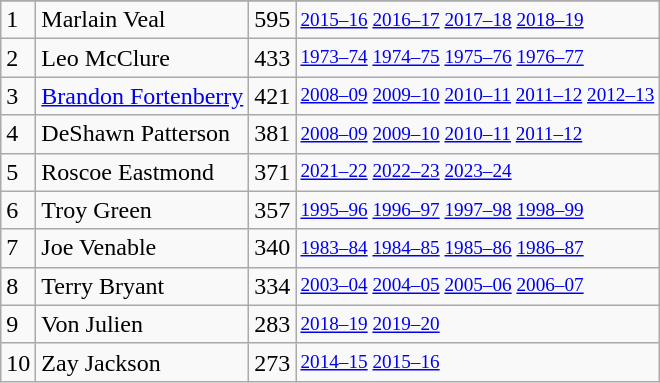<table class="wikitable">
<tr>
</tr>
<tr>
<td>1</td>
<td>Marlain Veal</td>
<td>595</td>
<td style="font-size:80%;"><a href='#'>2015–16</a> <a href='#'>2016–17</a> <a href='#'>2017–18</a> <a href='#'>2018–19</a></td>
</tr>
<tr>
<td>2</td>
<td>Leo McClure</td>
<td>433</td>
<td style="font-size:80%;"><a href='#'>1973–74</a> <a href='#'>1974–75</a> <a href='#'>1975–76</a> <a href='#'>1976–77</a></td>
</tr>
<tr>
<td>3</td>
<td><a href='#'>Brandon Fortenberry</a></td>
<td>421</td>
<td style="font-size:80%;"><a href='#'>2008–09</a> <a href='#'>2009–10</a> <a href='#'>2010–11</a> <a href='#'>2011–12</a> <a href='#'>2012–13</a></td>
</tr>
<tr>
<td>4</td>
<td>DeShawn Patterson</td>
<td>381</td>
<td style="font-size:80%;"><a href='#'>2008–09</a> <a href='#'>2009–10</a> <a href='#'>2010–11</a> <a href='#'>2011–12</a></td>
</tr>
<tr>
<td>5</td>
<td>Roscoe Eastmond</td>
<td>371</td>
<td style="font-size:80%;"><a href='#'>2021–22</a> <a href='#'>2022–23</a> <a href='#'>2023–24</a></td>
</tr>
<tr>
<td>6</td>
<td>Troy Green</td>
<td>357</td>
<td style="font-size:80%;"><a href='#'>1995–96</a> <a href='#'>1996–97</a> <a href='#'>1997–98</a> <a href='#'>1998–99</a></td>
</tr>
<tr>
<td>7</td>
<td>Joe Venable</td>
<td>340</td>
<td style="font-size:80%;"><a href='#'>1983–84</a> <a href='#'>1984–85</a> <a href='#'>1985–86</a> <a href='#'>1986–87</a></td>
</tr>
<tr>
<td>8</td>
<td>Terry Bryant</td>
<td>334</td>
<td style="font-size:80%;"><a href='#'>2003–04</a> <a href='#'>2004–05</a> <a href='#'>2005–06</a> <a href='#'>2006–07</a></td>
</tr>
<tr>
<td>9</td>
<td>Von Julien</td>
<td>283</td>
<td style="font-size:80%;"><a href='#'>2018–19</a> <a href='#'>2019–20</a></td>
</tr>
<tr>
<td>10</td>
<td>Zay Jackson</td>
<td>273</td>
<td style="font-size:80%;"><a href='#'>2014–15</a> <a href='#'>2015–16</a></td>
</tr>
</table>
